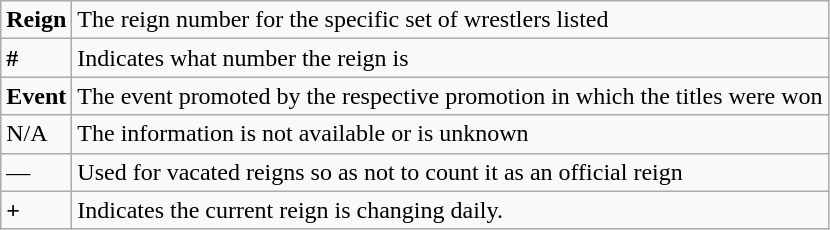<table class="wikitable">
<tr>
<td><strong>Reign</strong></td>
<td>The reign number for the specific set of wrestlers listed</td>
</tr>
<tr>
<td><strong>#</strong></td>
<td>Indicates what number the reign is</td>
</tr>
<tr>
<td><strong>Event</strong></td>
<td>The event promoted by the respective promotion in which the titles were won</td>
</tr>
<tr>
<td>N/A</td>
<td>The information is not available or is unknown</td>
</tr>
<tr>
<td>—</td>
<td>Used for vacated reigns so as not to count it as an official reign</td>
</tr>
<tr>
<td><strong>+</strong></td>
<td>Indicates the current reign is changing daily.</td>
</tr>
</table>
